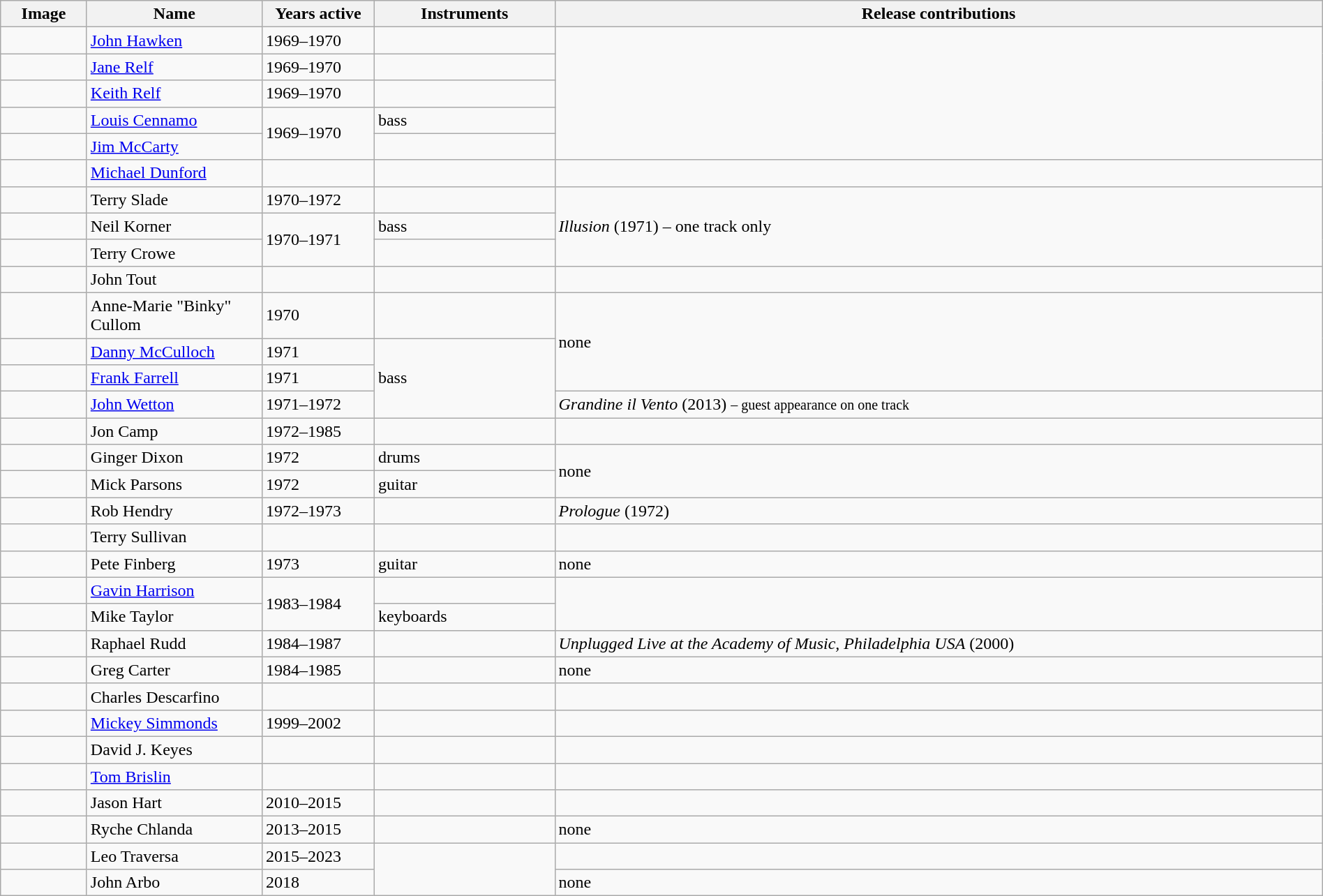<table class="wikitable" border="1" width=100%>
<tr>
<th width="75">Image</th>
<th width="160">Name</th>
<th width="100">Years active</th>
<th width="165">Instruments</th>
<th>Release contributions</th>
</tr>
<tr>
<td></td>
<td><a href='#'>John Hawken</a></td>
<td>1969–1970 </td>
<td></td>
<td rowspan="5"></td>
</tr>
<tr>
<td></td>
<td><a href='#'>Jane Relf</a></td>
<td>1969–1970</td>
<td></td>
</tr>
<tr>
<td></td>
<td><a href='#'>Keith Relf</a></td>
<td>1969–1970 </td>
<td></td>
</tr>
<tr>
<td></td>
<td><a href='#'>Louis Cennamo</a></td>
<td rowspan="2">1969–1970</td>
<td>bass</td>
</tr>
<tr>
<td></td>
<td><a href='#'>Jim McCarty</a></td>
<td></td>
</tr>
<tr>
<td></td>
<td><a href='#'>Michael Dunford</a></td>
<td></td>
<td></td>
<td></td>
</tr>
<tr>
<td></td>
<td>Terry Slade</td>
<td>1970–1972</td>
<td></td>
<td rowspan="3"><em>Illusion</em> (1971) – one track only</td>
</tr>
<tr>
<td></td>
<td>Neil Korner</td>
<td rowspan="2">1970–1971</td>
<td>bass</td>
</tr>
<tr>
<td></td>
<td>Terry Crowe</td>
<td></td>
</tr>
<tr>
<td></td>
<td>John Tout</td>
<td></td>
<td></td>
<td></td>
</tr>
<tr>
<td></td>
<td>Anne-Marie "Binky" Cullom</td>
<td>1970</td>
<td></td>
<td rowspan="3">none</td>
</tr>
<tr>
<td></td>
<td><a href='#'>Danny McCulloch</a></td>
<td>1971 </td>
<td rowspan="3">bass</td>
</tr>
<tr>
<td></td>
<td><a href='#'>Frank Farrell</a></td>
<td>1971 </td>
</tr>
<tr>
<td></td>
<td><a href='#'>John Wetton</a></td>
<td>1971–1972 </td>
<td><em>Grandine il Vento</em> (2013) <small>– guest appearance on one track</small></td>
</tr>
<tr>
<td></td>
<td>Jon Camp</td>
<td>1972–1985 </td>
<td></td>
<td></td>
</tr>
<tr>
<td></td>
<td>Ginger Dixon</td>
<td>1972</td>
<td>drums</td>
<td rowspan="2">none</td>
</tr>
<tr>
<td></td>
<td>Mick Parsons</td>
<td>1972 </td>
<td>guitar</td>
</tr>
<tr>
<td></td>
<td>Rob Hendry</td>
<td>1972–1973</td>
<td></td>
<td><em>Prologue</em> (1972)</td>
</tr>
<tr>
<td></td>
<td>Terry Sullivan</td>
<td></td>
<td></td>
<td></td>
</tr>
<tr>
<td></td>
<td>Pete Finberg</td>
<td>1973</td>
<td>guitar</td>
<td>none</td>
</tr>
<tr>
<td></td>
<td><a href='#'>Gavin Harrison</a></td>
<td rowspan="2">1983–1984</td>
<td></td>
<td rowspan="2"></td>
</tr>
<tr>
<td></td>
<td>Mike Taylor</td>
<td>keyboards</td>
</tr>
<tr>
<td></td>
<td>Raphael Rudd</td>
<td>1984–1987 </td>
<td></td>
<td><em>Unplugged Live at the Academy of Music, Philadelphia USA</em> (2000)</td>
</tr>
<tr>
<td></td>
<td>Greg Carter</td>
<td>1984–1985</td>
<td></td>
<td>none</td>
</tr>
<tr>
<td></td>
<td>Charles Descarfino</td>
<td></td>
<td></td>
<td></td>
</tr>
<tr>
<td></td>
<td><a href='#'>Mickey Simmonds</a></td>
<td>1999–2002</td>
<td></td>
<td></td>
</tr>
<tr>
<td></td>
<td>David J. Keyes</td>
<td></td>
<td></td>
<td></td>
</tr>
<tr>
<td></td>
<td><a href='#'>Tom Brislin</a></td>
<td></td>
<td></td>
<td></td>
</tr>
<tr>
<td></td>
<td>Jason Hart</td>
<td>2010–2015</td>
<td></td>
<td></td>
</tr>
<tr>
<td></td>
<td>Ryche Chlanda</td>
<td>2013–2015</td>
<td></td>
<td>none</td>
</tr>
<tr>
<td></td>
<td>Leo Traversa</td>
<td>2015–2023</td>
<td rowspan="2"></td>
<td></td>
</tr>
<tr>
<td></td>
<td>John Arbo</td>
<td>2018</td>
<td>none</td>
</tr>
</table>
